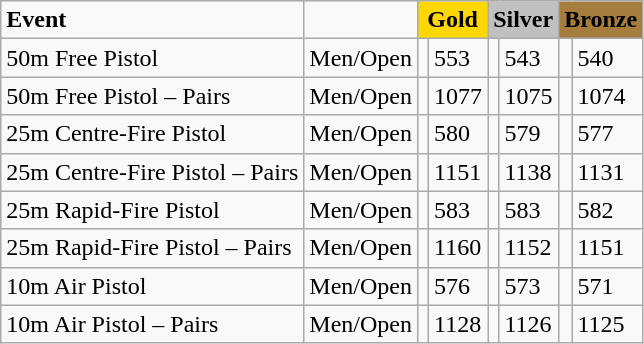<table class="wikitable">
<tr>
<td><strong>Event</strong></td>
<td></td>
<td !  style="text-align:center; background:gold;" colspan="2"><strong>Gold</strong></td>
<td !  style="text-align:center; background:silver;" colspan="2"><strong>Silver</strong></td>
<td !  style="text-align:center; background:#a67d3d;" colspan="2"><strong>Bronze</strong></td>
</tr>
<tr>
<td>50m Free Pistol</td>
<td>Men/Open</td>
<td></td>
<td>553</td>
<td></td>
<td>543</td>
<td></td>
<td>540</td>
</tr>
<tr>
<td>50m Free Pistol – Pairs</td>
<td>Men/Open</td>
<td></td>
<td>1077</td>
<td></td>
<td>1075</td>
<td></td>
<td>1074</td>
</tr>
<tr>
<td>25m Centre-Fire Pistol</td>
<td>Men/Open</td>
<td></td>
<td>580</td>
<td></td>
<td>579</td>
<td></td>
<td>577</td>
</tr>
<tr>
<td>25m Centre-Fire Pistol – Pairs</td>
<td>Men/Open</td>
<td></td>
<td>1151</td>
<td></td>
<td>1138</td>
<td></td>
<td>1131</td>
</tr>
<tr>
<td>25m Rapid-Fire Pistol</td>
<td>Men/Open</td>
<td></td>
<td>583</td>
<td></td>
<td>583</td>
<td></td>
<td>582</td>
</tr>
<tr>
<td>25m Rapid-Fire Pistol – Pairs</td>
<td>Men/Open</td>
<td></td>
<td>1160</td>
<td></td>
<td>1152</td>
<td></td>
<td>1151</td>
</tr>
<tr>
<td>10m Air Pistol</td>
<td>Men/Open</td>
<td></td>
<td>576</td>
<td></td>
<td>573</td>
<td></td>
<td>571</td>
</tr>
<tr>
<td>10m Air Pistol – Pairs</td>
<td>Men/Open</td>
<td></td>
<td>1128</td>
<td></td>
<td>1126</td>
<td></td>
<td>1125</td>
</tr>
</table>
